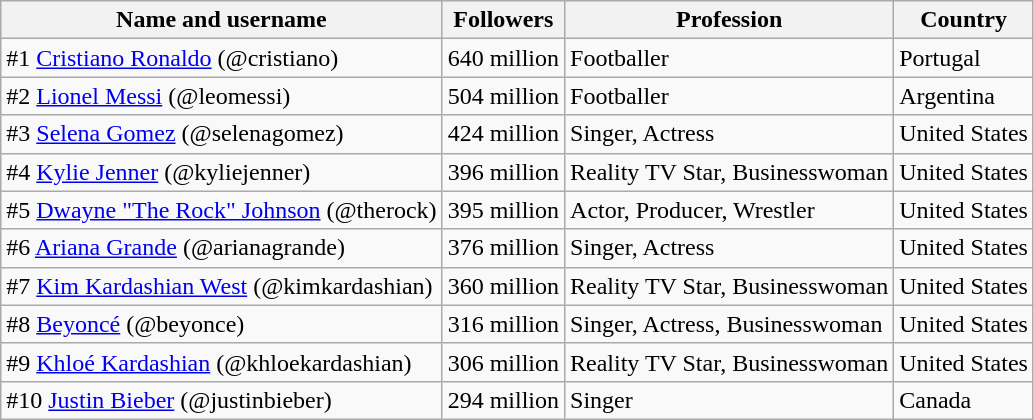<table class="wikitable">
<tr>
<th>Name and username</th>
<th>Followers</th>
<th>Profession</th>
<th>Country</th>
</tr>
<tr>
<td>#1 <a href='#'>Cristiano Ronaldo</a> (@cristiano)</td>
<td>640 million</td>
<td>Footballer</td>
<td>Portugal</td>
</tr>
<tr>
<td>#2 <a href='#'>Lionel Messi</a> (@leomessi)</td>
<td>504 million</td>
<td>Footballer</td>
<td>Argentina</td>
</tr>
<tr>
<td>#3 <a href='#'>Selena Gomez</a> (@selenagomez)</td>
<td>424 million</td>
<td>Singer, Actress</td>
<td>United States</td>
</tr>
<tr>
<td>#4 <a href='#'>Kylie Jenner</a> (@kyliejenner)</td>
<td>396 million</td>
<td>Reality TV Star, Businesswoman</td>
<td>United States</td>
</tr>
<tr>
<td>#5 <a href='#'>Dwayne "The Rock" Johnson</a> (@therock)</td>
<td>395 million</td>
<td>Actor, Producer, Wrestler</td>
<td>United States</td>
</tr>
<tr>
<td>#6 <a href='#'>Ariana Grande</a> (@arianagrande)</td>
<td>376 million</td>
<td>Singer, Actress</td>
<td>United States</td>
</tr>
<tr>
<td>#7 <a href='#'>Kim Kardashian West</a> (@kimkardashian)</td>
<td>360 million</td>
<td>Reality TV Star, Businesswoman</td>
<td>United States</td>
</tr>
<tr>
<td>#8 <a href='#'>Beyoncé</a> (@beyonce)</td>
<td>316 million</td>
<td>Singer, Actress, Businesswoman</td>
<td>United States</td>
</tr>
<tr>
<td>#9 <a href='#'>Khloé Kardashian</a> (@khloekardashian)</td>
<td>306 million</td>
<td>Reality TV Star, Businesswoman</td>
<td>United States</td>
</tr>
<tr>
<td>#10 <a href='#'>Justin Bieber</a> (@justinbieber)</td>
<td>294 million</td>
<td>Singer</td>
<td>Canada</td>
</tr>
</table>
